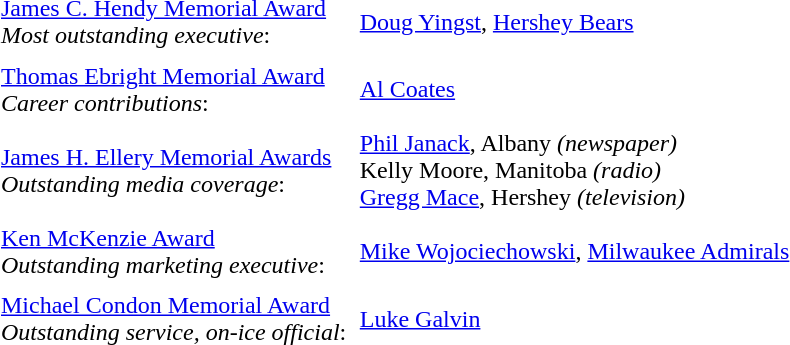<table cellpadding="3" cellspacing="3">
<tr>
<td><a href='#'>James C. Hendy Memorial Award</a><br><em>Most outstanding executive</em>:</td>
<td><a href='#'>Doug Yingst</a>, <a href='#'>Hershey Bears</a></td>
</tr>
<tr>
<td><a href='#'>Thomas Ebright Memorial Award</a><br><em>Career contributions</em>:</td>
<td><a href='#'>Al Coates</a></td>
</tr>
<tr>
<td><a href='#'>James H. Ellery Memorial Awards</a> <br><em>Outstanding media coverage</em>:</td>
<td><a href='#'>Phil Janack</a>, Albany <em>(newspaper)</em><br>Kelly Moore, Manitoba <em>(radio)</em><br><a href='#'>Gregg Mace</a>, Hershey <em>(television)</em></td>
</tr>
<tr>
<td><a href='#'>Ken McKenzie Award</a><br><em>Outstanding marketing executive</em>:</td>
<td><a href='#'>Mike Wojociechowski</a>, <a href='#'>Milwaukee Admirals</a></td>
</tr>
<tr>
<td><a href='#'>Michael Condon Memorial Award</a><br><em>Outstanding service, on-ice official</em>:</td>
<td><a href='#'>Luke Galvin</a></td>
</tr>
</table>
